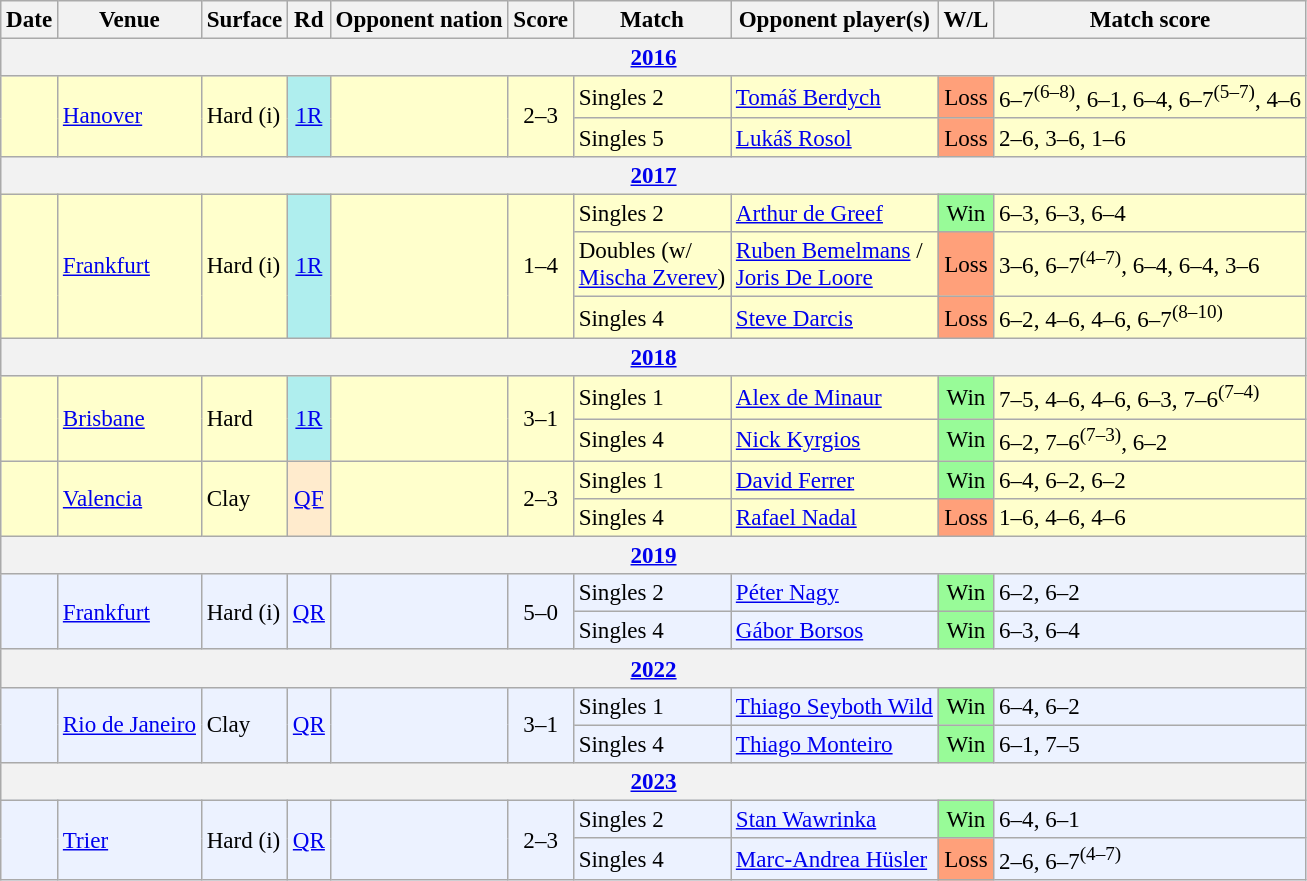<table class="wikitable nowrap" style=font-size:96%>
<tr>
<th>Date</th>
<th>Venue</th>
<th>Surface</th>
<th>Rd</th>
<th>Opponent nation</th>
<th>Score</th>
<th>Match</th>
<th>Opponent player(s)</th>
<th>W/L</th>
<th>Match score</th>
</tr>
<tr bgcolor="efefef">
<th colspan="11"><a href='#'>2016</a></th>
</tr>
<tr bgcolor="ffffcc">
<td rowspan="2"></td>
<td rowspan="2"><a href='#'>Hanover</a></td>
<td rowspan="2">Hard (i)</td>
<td rowspan="2" align="center" bgcolor="afeeee"><a href='#'>1R</a></td>
<td rowspan="2"></td>
<td rowspan="2" align="center">2–3</td>
<td>Singles 2</td>
<td><a href='#'>Tomáš Berdych</a></td>
<td bgcolor=ffa07a align=center>Loss</td>
<td>6–7<sup>(6–8)</sup>, 6–1, 6–4, 6–7<sup>(5–7)</sup>, 4–6</td>
</tr>
<tr bgcolor="ffffcc">
<td>Singles 5</td>
<td><a href='#'>Lukáš Rosol</a></td>
<td bgcolor=FFA07A align=center>Loss</td>
<td>2–6, 3–6, 1–6</td>
</tr>
<tr bgcolor="efefef">
<th colspan="11"><a href='#'>2017</a></th>
</tr>
<tr bgcolor="ffffcc">
<td rowspan="3"></td>
<td rowspan="3"><a href='#'>Frankfurt</a></td>
<td rowspan="3">Hard (i)</td>
<td rowspan="3" align="center" bgcolor="afeeee"><a href='#'>1R</a></td>
<td rowspan="3"></td>
<td rowspan="3" align="center">1–4</td>
<td>Singles 2</td>
<td><a href='#'>Arthur de Greef</a></td>
<td bgcolor=98FB98 align=center>Win</td>
<td>6–3, 6–3, 6–4</td>
</tr>
<tr bgcolor="ffffcc">
<td>Doubles (w/ <br> <a href='#'>Mischa Zverev</a>)</td>
<td><a href='#'>Ruben Bemelmans</a> / <br> <a href='#'>Joris De Loore</a></td>
<td bgcolor=FFA07A align=center>Loss</td>
<td>3–6, 6–7<sup>(4–7)</sup>, 6–4, 6–4, 3–6</td>
</tr>
<tr bgcolor="ffffcc">
<td>Singles 4</td>
<td><a href='#'>Steve Darcis</a></td>
<td bgcolor=FFA07A align=center>Loss</td>
<td>6–2, 4–6, 4–6, 6–7<sup>(8–10)</sup></td>
</tr>
<tr bgcolor="efefef">
<th colspan="11"><a href='#'>2018</a></th>
</tr>
<tr bgcolor="ffffcc">
<td rowspan="2"></td>
<td rowspan="2"><a href='#'>Brisbane</a></td>
<td rowspan="2">Hard</td>
<td rowspan="2" align="center" bgcolor="afeeee"><a href='#'>1R</a></td>
<td rowspan="2"></td>
<td rowspan="2" align="center">3–1</td>
<td>Singles 1</td>
<td><a href='#'>Alex de Minaur</a></td>
<td bgcolor=98FB98 align=center>Win</td>
<td>7–5, 4–6, 4–6, 6–3, 7–6<sup>(7–4)</sup></td>
</tr>
<tr bgcolor="ffffcc">
<td>Singles 4</td>
<td><a href='#'>Nick Kyrgios</a></td>
<td bgcolor=98FB98 align=center>Win</td>
<td>6–2, 7–6<sup>(7–3)</sup>, 6–2</td>
</tr>
<tr bgcolor="ffffcc">
<td rowspan="2"></td>
<td rowspan="2"><a href='#'>Valencia</a></td>
<td rowspan="2">Clay</td>
<td rowspan="2" align="center" bgcolor="ffebcd"><a href='#'>QF</a></td>
<td rowspan="2"></td>
<td rowspan="2" align="center">2–3</td>
<td>Singles 1</td>
<td><a href='#'>David Ferrer</a></td>
<td bgcolor=98FB98 align=center>Win</td>
<td>6–4, 6–2, 6–2</td>
</tr>
<tr bgcolor="ffffcc">
<td>Singles 4</td>
<td><a href='#'>Rafael Nadal</a></td>
<td bgcolor=FFA07A align=center>Loss</td>
<td>1–6, 4–6, 4–6</td>
</tr>
<tr bgcolor="efefef">
<th colspan="11"><a href='#'>2019</a></th>
</tr>
<tr bgcolor="ecf2ff">
<td rowspan="2"></td>
<td rowspan="2"><a href='#'>Frankfurt</a></td>
<td rowspan="2">Hard (i)</td>
<td rowspan="2" align="center"><a href='#'>QR</a></td>
<td rowspan="2"></td>
<td rowspan="2" align="center">5–0</td>
<td>Singles 2</td>
<td><a href='#'>Péter Nagy</a></td>
<td bgcolor=98FB98 align=center>Win</td>
<td>6–2, 6–2</td>
</tr>
<tr bgcolor="ecf2ff">
<td>Singles 4</td>
<td><a href='#'>Gábor Borsos</a></td>
<td bgcolor=98FB98 align=center>Win</td>
<td>6–3, 6–4</td>
</tr>
<tr bgcolor="efefef">
<th colspan="11"><a href='#'>2022</a></th>
</tr>
<tr bgcolor="ecf2ff">
<td rowspan="2"></td>
<td rowspan="2"><a href='#'>Rio de Janeiro</a></td>
<td rowspan="2">Clay</td>
<td rowspan="2" align="center"><a href='#'>QR</a></td>
<td rowspan="2"></td>
<td rowspan="2" align="center">3–1</td>
<td>Singles 1</td>
<td><a href='#'>Thiago Seyboth Wild</a></td>
<td bgcolor=98FB98 align=center>Win</td>
<td>6–4, 6–2</td>
</tr>
<tr bgcolor="ecf2ff">
<td>Singles 4</td>
<td><a href='#'>Thiago Monteiro</a></td>
<td bgcolor=98FB98 align=center>Win</td>
<td>6–1, 7–5</td>
</tr>
<tr bgcolor="efefef">
<th colspan="11"><a href='#'>2023</a></th>
</tr>
<tr bgcolor="ecf2ff">
<td rowspan="2"></td>
<td rowspan="2"><a href='#'>Trier</a></td>
<td rowspan="2">Hard (i)</td>
<td rowspan="2" align="center"><a href='#'>QR</a></td>
<td rowspan="2"></td>
<td rowspan="2" align="center">2–3</td>
<td>Singles 2</td>
<td><a href='#'>Stan Wawrinka</a></td>
<td bgcolor=98FB98 align=center>Win</td>
<td>6–4, 6–1</td>
</tr>
<tr bgcolor="ecf2ff">
<td>Singles 4</td>
<td><a href='#'>Marc-Andrea Hüsler</a></td>
<td bgcolor=FFA07A align=center>Loss</td>
<td>2–6, 6–7<sup>(4–7)</sup></td>
</tr>
</table>
